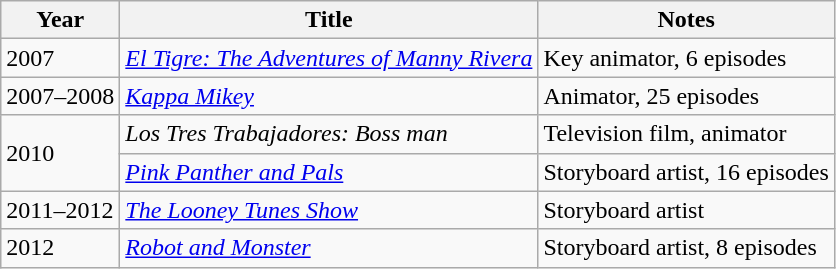<table class="wikitable">
<tr>
<th>Year</th>
<th>Title</th>
<th>Notes</th>
</tr>
<tr>
<td>2007</td>
<td><em><a href='#'>El Tigre: The Adventures of Manny Rivera</a></em></td>
<td>Key animator, 6 episodes</td>
</tr>
<tr>
<td>2007–2008</td>
<td><em><a href='#'>Kappa Mikey</a></em></td>
<td>Animator, 25 episodes</td>
</tr>
<tr>
<td rowspan="2">2010</td>
<td><em>Los Tres Trabajadores: Boss man</em></td>
<td>Television film, animator</td>
</tr>
<tr>
<td><em><a href='#'>Pink Panther and Pals</a></em></td>
<td>Storyboard artist, 16 episodes</td>
</tr>
<tr>
<td>2011–2012</td>
<td><em><a href='#'>The Looney Tunes Show</a></em></td>
<td>Storyboard artist</td>
</tr>
<tr>
<td>2012</td>
<td><em><a href='#'>Robot and Monster</a></em></td>
<td>Storyboard artist, 8 episodes</td>
</tr>
</table>
